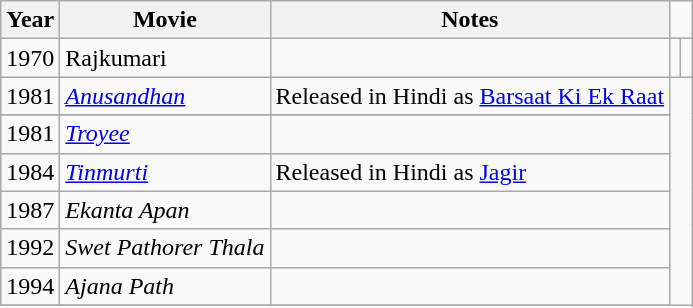<table class="wikitable sortable">
<tr>
<th>Year</th>
<th>Movie</th>
<th>Notes</th>
</tr>
<tr 1970|| >
<td>1970</td>
<td>Rajkumari</td>
<td></td>
<td></td>
<td></td>
</tr>
<tr>
<td>1981</td>
<td><em><a href='#'>Anusandhan</a></em></td>
<td>Released in Hindi as <a href='#'>Barsaat Ki Ek Raat</a></td>
</tr>
<tr>
</tr>
<tr>
<td>1981</td>
<td><em><a href='#'>Troyee</a></em></td>
<td></td>
</tr>
<tr>
<td>1984</td>
<td><em><a href='#'>Tinmurti</a></em></td>
<td>Released in Hindi as <a href='#'>Jagir</a></td>
</tr>
<tr>
<td>1987</td>
<td><em>Ekanta Apan</em></td>
<td></td>
</tr>
<tr>
<td>1992</td>
<td><em>Swet Pathorer Thala</em></td>
<td></td>
</tr>
<tr>
<td>1994</td>
<td><em>Ajana Path</em></td>
<td></td>
</tr>
<tr>
</tr>
</table>
